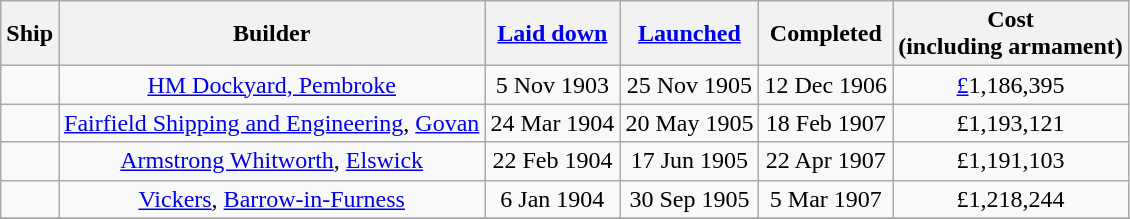<table class="wikitable plainrowheaders">
<tr>
<th scope="col">Ship</th>
<th scope="col" align = center>Builder</th>
<th scope="col"><a href='#'>Laid down</a></th>
<th scope="col"><a href='#'>Launched</a></th>
<th scope="col">Completed</th>
<th scope="col" align = center>Cost <br>(including armament)</th>
</tr>
<tr>
<td scope="row"></td>
<td align = center><a href='#'>HM Dockyard, Pembroke</a></td>
<td align=center>5 Nov 1903</td>
<td align=center>25 Nov 1905</td>
<td align=center>12 Dec 1906</td>
<td align=center><a href='#'>£</a>1,186,395</td>
</tr>
<tr valign=top>
<td scope="row"></td>
<td align = center><a href='#'>Fairfield Shipping and Engineering</a>, <a href='#'>Govan</a></td>
<td align=center>24 Mar 1904</td>
<td align=center>20 May 1905</td>
<td align=center>18 Feb 1907</td>
<td align=center>£1,193,121</td>
</tr>
<tr valign=top>
<td scope="row"></td>
<td align = center><a href='#'>Armstrong Whitworth</a>, <a href='#'>Elswick</a></td>
<td align=center>22 Feb 1904</td>
<td align=center>17 Jun 1905</td>
<td align=center>22 Apr 1907</td>
<td align=center>£1,191,103</td>
</tr>
<tr valign=top>
<td scope="row"></td>
<td align = center><a href='#'>Vickers</a>, <a href='#'>Barrow-in-Furness</a></td>
<td align=center>6 Jan 1904</td>
<td align=center>30 Sep 1905</td>
<td align=center>5 Mar 1907</td>
<td align=center>£1,218,244</td>
</tr>
<tr>
</tr>
</table>
